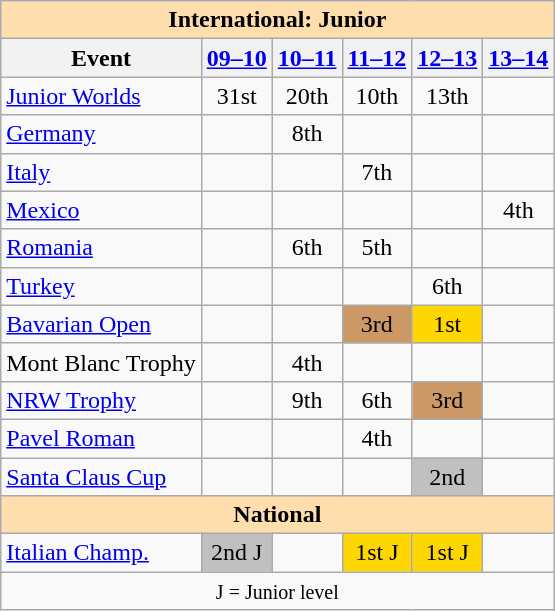<table class="wikitable" style="text-align:center">
<tr>
<th style="background-color: #ffdead; " colspan=6 align=center>International: Junior</th>
</tr>
<tr>
<th>Event</th>
<th><a href='#'>09–10</a></th>
<th><a href='#'>10–11</a></th>
<th><a href='#'>11–12</a></th>
<th><a href='#'>12–13</a></th>
<th><a href='#'>13–14</a></th>
</tr>
<tr>
<td align=left><a href='#'>Junior Worlds</a></td>
<td>31st</td>
<td>20th</td>
<td>10th</td>
<td>13th</td>
<td></td>
</tr>
<tr>
<td align=left> <a href='#'>Germany</a></td>
<td></td>
<td>8th</td>
<td></td>
<td></td>
<td></td>
</tr>
<tr>
<td align=left> <a href='#'>Italy</a></td>
<td></td>
<td></td>
<td>7th</td>
<td></td>
<td></td>
</tr>
<tr>
<td align=left> <a href='#'>Mexico</a></td>
<td></td>
<td></td>
<td></td>
<td></td>
<td>4th</td>
</tr>
<tr>
<td align=left> <a href='#'>Romania</a></td>
<td></td>
<td>6th</td>
<td>5th</td>
<td></td>
<td></td>
</tr>
<tr>
<td align=left> <a href='#'>Turkey</a></td>
<td></td>
<td></td>
<td></td>
<td>6th</td>
<td></td>
</tr>
<tr>
<td align=left><a href='#'>Bavarian Open</a></td>
<td></td>
<td></td>
<td bgcolor=cc9966>3rd</td>
<td bgcolor=gold>1st</td>
<td></td>
</tr>
<tr>
<td align=left>Mont Blanc Trophy</td>
<td></td>
<td>4th</td>
<td></td>
<td></td>
<td></td>
</tr>
<tr>
<td align=left><a href='#'>NRW Trophy</a></td>
<td></td>
<td>9th</td>
<td>6th</td>
<td bgcolor=cc9966>3rd</td>
<td></td>
</tr>
<tr>
<td align=left><a href='#'>Pavel Roman</a></td>
<td></td>
<td></td>
<td>4th</td>
<td></td>
<td></td>
</tr>
<tr>
<td align=left><a href='#'>Santa Claus Cup</a></td>
<td></td>
<td></td>
<td></td>
<td bgcolor=silver>2nd</td>
<td></td>
</tr>
<tr>
<th style="background-color: #ffdead; " colspan=6 align=center>National</th>
</tr>
<tr>
<td align=left><a href='#'>Italian Champ.</a></td>
<td bgcolor=silver>2nd J</td>
<td></td>
<td bgcolor=gold>1st J</td>
<td bgcolor=gold>1st J</td>
<td></td>
</tr>
<tr>
<td colspan=6 align=center><small> J = Junior level </small></td>
</tr>
</table>
